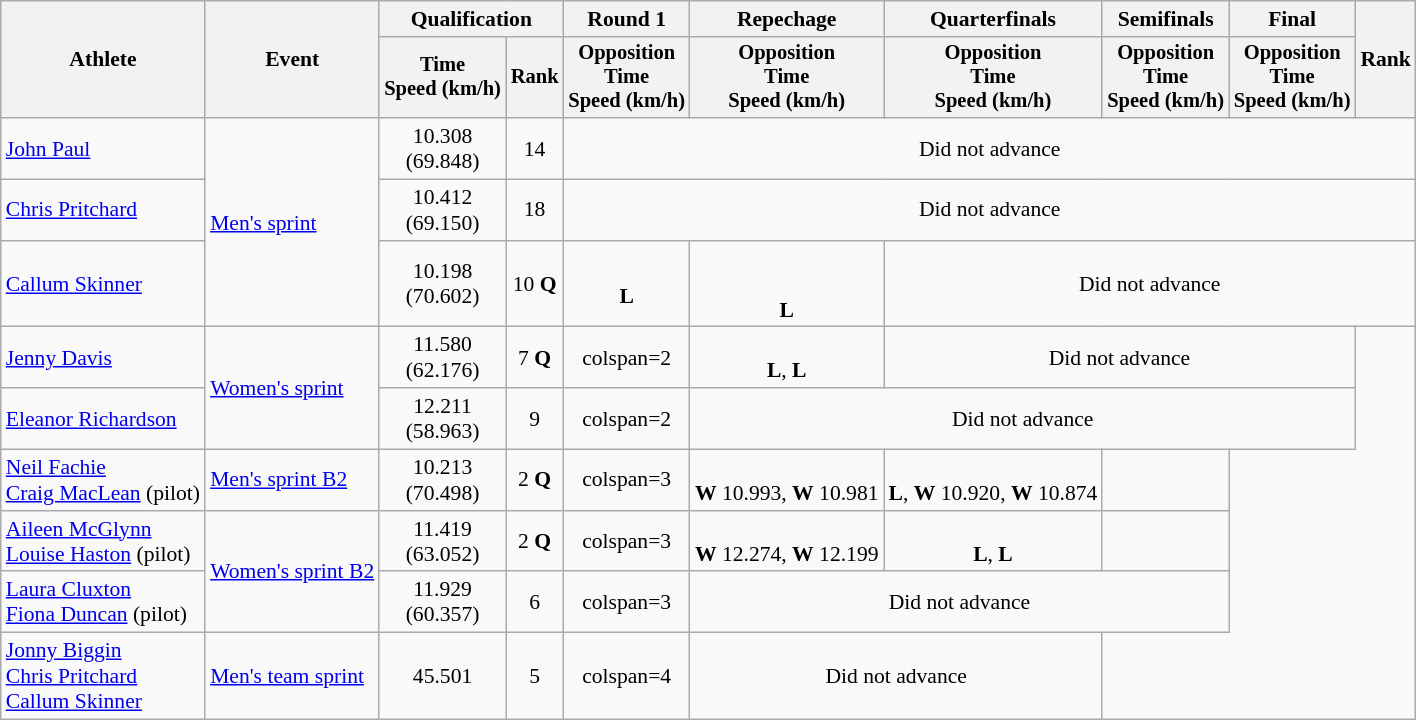<table class="wikitable" style="font-size:90%">
<tr>
<th rowspan=2>Athlete</th>
<th rowspan=2>Event</th>
<th colspan=2>Qualification</th>
<th>Round 1</th>
<th>Repechage</th>
<th>Quarterfinals</th>
<th>Semifinals</th>
<th>Final</th>
<th rowspan=2>Rank</th>
</tr>
<tr style="font-size:95%">
<th>Time<br>Speed (km/h)</th>
<th>Rank</th>
<th>Opposition<br>Time<br>Speed (km/h)</th>
<th>Opposition<br>Time<br>Speed (km/h)</th>
<th>Opposition<br>Time<br>Speed (km/h)</th>
<th>Opposition<br>Time<br>Speed (km/h)</th>
<th>Opposition<br>Time<br>Speed (km/h)</th>
</tr>
<tr align=center>
<td align=left><a href='#'>John Paul</a></td>
<td align=left rowspan=3><a href='#'>Men's sprint</a></td>
<td>10.308<br>(69.848)</td>
<td>14</td>
<td colspan=6>Did not advance</td>
</tr>
<tr align=center>
<td align=left><a href='#'>Chris Pritchard</a></td>
<td>10.412<br>(69.150)</td>
<td>18</td>
<td colspan=6>Did not advance</td>
</tr>
<tr align=center>
<td align=left><a href='#'>Callum Skinner</a></td>
<td>10.198<br>(70.602)</td>
<td>10 <strong>Q</strong></td>
<td><br><strong>L</strong></td>
<td><br><br><strong>L</strong></td>
<td colspan=4>Did not advance</td>
</tr>
<tr align=center>
<td align=left><a href='#'>Jenny Davis</a></td>
<td align=left rowspan=2><a href='#'>Women's sprint</a></td>
<td>11.580<br>(62.176)</td>
<td>7 <strong>Q</strong></td>
<td>colspan=2 </td>
<td><br><strong>L</strong>, <strong>L</strong></td>
<td colspan=3>Did not advance</td>
</tr>
<tr align=center>
<td align=left><a href='#'>Eleanor Richardson</a></td>
<td>12.211<br>(58.963)</td>
<td>9</td>
<td>colspan=2 </td>
<td colspan=4>Did not advance</td>
</tr>
<tr align=center>
<td align=left><a href='#'>Neil Fachie</a><br><a href='#'>Craig MacLean</a> (pilot)</td>
<td align=left><a href='#'>Men's sprint B2</a></td>
<td>10.213<br>(70.498)</td>
<td>2 <strong>Q</strong></td>
<td>colspan=3 </td>
<td><br><strong>W</strong> 10.993, <strong>W</strong> 10.981</td>
<td><br><strong>L</strong>, <strong>W</strong> 10.920, <strong>W</strong> 10.874</td>
<td></td>
</tr>
<tr align=center>
<td align=left><a href='#'>Aileen McGlynn</a><br><a href='#'>Louise Haston</a> (pilot)</td>
<td align=left rowspan=2><a href='#'>Women's sprint B2</a></td>
<td>11.419<br>(63.052)</td>
<td>2 <strong>Q</strong></td>
<td>colspan=3 </td>
<td><br><strong>W</strong> 12.274, <strong>W</strong> 12.199</td>
<td><br><strong>L</strong>, <strong>L</strong></td>
<td></td>
</tr>
<tr align=center>
<td align=left><a href='#'>Laura Cluxton</a><br><a href='#'>Fiona Duncan</a> (pilot)</td>
<td>11.929<br>(60.357)</td>
<td>6</td>
<td>colspan=3 </td>
<td colspan=3>Did not advance</td>
</tr>
<tr align=center>
<td align=left><a href='#'>Jonny Biggin</a><br><a href='#'>Chris Pritchard</a><br><a href='#'>Callum Skinner</a></td>
<td align=left><a href='#'>Men's team sprint</a></td>
<td>45.501</td>
<td>5</td>
<td>colspan=4 </td>
<td colspan=2>Did not advance</td>
</tr>
</table>
